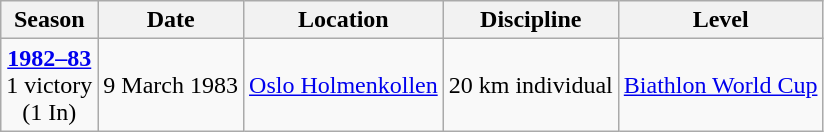<table class="wikitable">
<tr>
<th>Season</th>
<th>Date</th>
<th>Location</th>
<th>Discipline</th>
<th>Level</th>
</tr>
<tr>
<td rowspan="1" style="text-align:center;"><strong><a href='#'>1982–83</a></strong> <br> 1 victory <br> (1 In)</td>
<td>9 March 1983</td>
<td> <a href='#'>Oslo Holmenkollen</a></td>
<td>20 km individual</td>
<td><a href='#'>Biathlon World Cup</a></td>
</tr>
</table>
